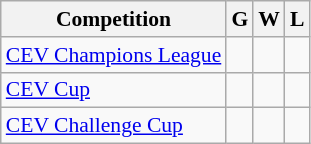<table class="wikitable" style="font-size:90%">
<tr>
<th>Competition</th>
<th>G</th>
<th>W</th>
<th>L</th>
</tr>
<tr>
<td align=left><a href='#'>CEV Champions League</a></td>
<td></td>
<td></td>
<td></td>
</tr>
<tr>
<td align=left><a href='#'>CEV Cup</a></td>
<td></td>
<td></td>
<td></td>
</tr>
<tr>
<td align=left><a href='#'>CEV Challenge Cup</a></td>
<td></td>
<td></td>
<td></td>
</tr>
</table>
